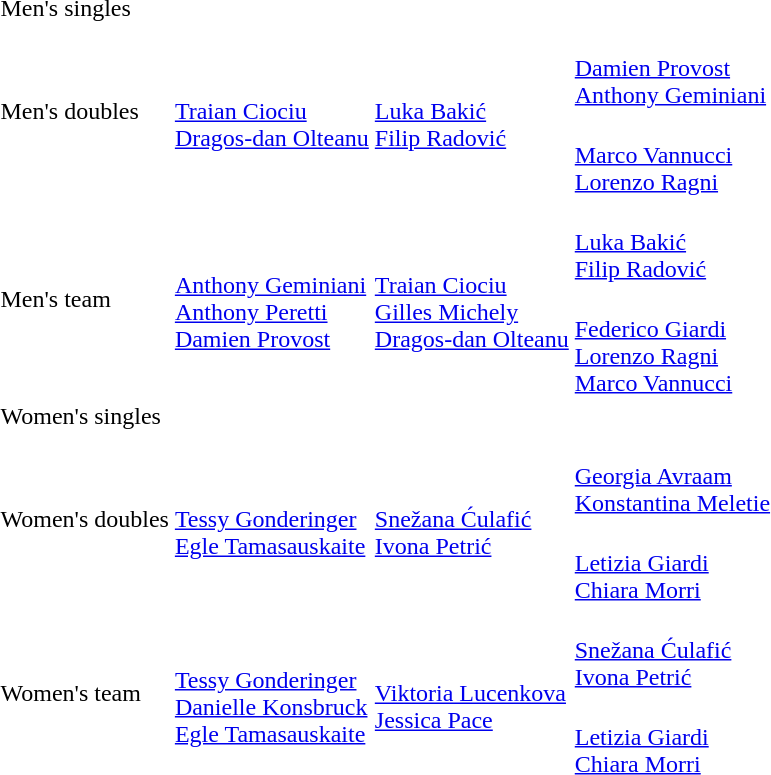<table>
<tr>
<td rowspan=2>Men's singles</td>
<td rowspan=2></td>
<td rowspan=2></td>
<td></td>
</tr>
<tr>
<td></td>
</tr>
<tr>
<td rowspan=2>Men's doubles</td>
<td rowspan=2><br><a href='#'>Traian Ciociu</a><br><a href='#'>Dragos-dan Olteanu</a></td>
<td rowspan=2><br><a href='#'>Luka Bakić</a><br><a href='#'>Filip Radović</a></td>
<td><br><a href='#'>Damien Provost</a><br><a href='#'>Anthony Geminiani</a></td>
</tr>
<tr>
<td><br><a href='#'>Marco Vannucci</a><br><a href='#'>Lorenzo Ragni</a></td>
</tr>
<tr>
<td rowspan=2>Men's team</td>
<td rowspan=2><br><a href='#'>Anthony Geminiani</a><br><a href='#'>Anthony Peretti</a><br><a href='#'>Damien Provost</a></td>
<td rowspan=2><br><a href='#'>Traian Ciociu</a><br><a href='#'>Gilles Michely</a><br><a href='#'>Dragos-dan Olteanu</a></td>
<td><br><a href='#'>Luka Bakić</a><br><a href='#'>Filip Radović</a></td>
</tr>
<tr>
<td><br><a href='#'>Federico Giardi</a><br><a href='#'>Lorenzo Ragni</a><br><a href='#'>Marco Vannucci</a></td>
</tr>
<tr>
<td rowspan=2>Women's singles</td>
<td rowspan=2></td>
<td rowspan=2></td>
<td></td>
</tr>
<tr>
<td></td>
</tr>
<tr>
<td rowspan=2>Women's doubles</td>
<td rowspan=2><br><a href='#'>Tessy Gonderinger</a><br><a href='#'>Egle Tamasauskaite</a></td>
<td rowspan=2><br><a href='#'>Snežana Ćulafić</a><br><a href='#'>Ivona Petrić</a></td>
<td><br><a href='#'>Georgia Avraam</a><br><a href='#'>Konstantina Meletie</a></td>
</tr>
<tr>
<td><br><a href='#'>Letizia Giardi</a><br><a href='#'>Chiara Morri</a></td>
</tr>
<tr>
<td rowspan=2>Women's team</td>
<td rowspan=2><br><a href='#'>Tessy Gonderinger</a><br><a href='#'>Danielle Konsbruck</a><br><a href='#'>Egle Tamasauskaite</a></td>
<td rowspan=2><br><a href='#'>Viktoria Lucenkova</a><br><a href='#'>Jessica Pace</a></td>
<td><br><a href='#'>Snežana Ćulafić</a><br><a href='#'>Ivona Petrić</a></td>
</tr>
<tr>
<td><br><a href='#'>Letizia Giardi</a><br><a href='#'>Chiara Morri</a></td>
</tr>
</table>
